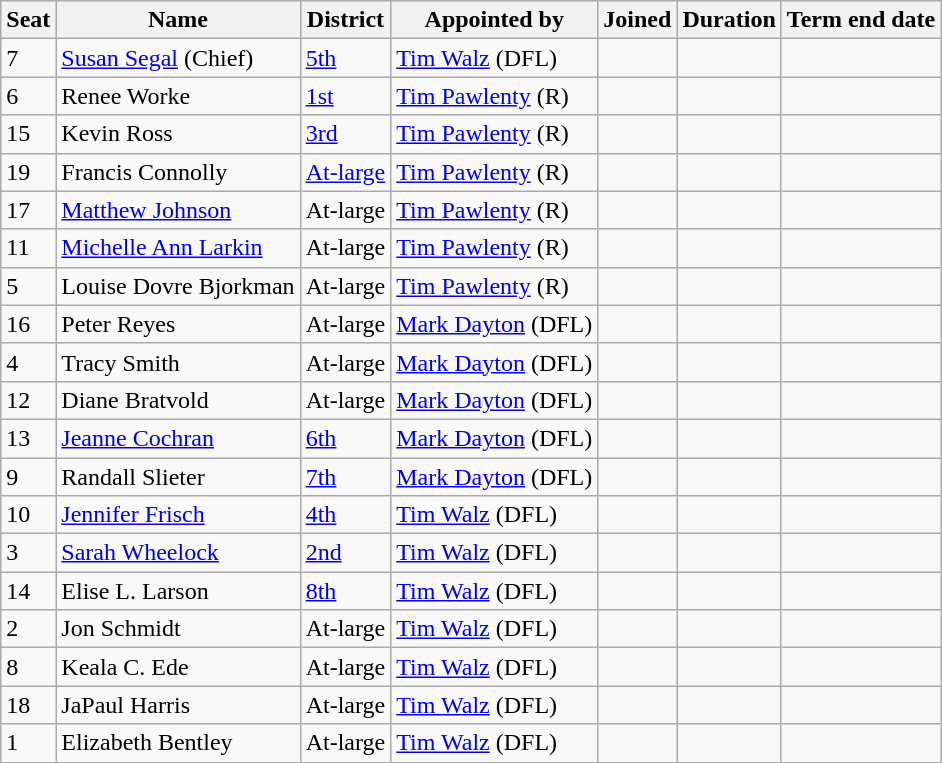<table class="wikitable sortable">
<tr>
<th>Seat</th>
<th>Name</th>
<th>District</th>
<th>Appointed by</th>
<th>Joined</th>
<th>Duration</th>
<th>Term end date</th>
</tr>
<tr>
<td>7</td>
<td data-sort-value="Segal, Susan"><a href='#'>Susan Segal</a> (Chief)</td>
<td><a href='#'>5th</a></td>
<td data-sort-value="Walz, Tim" ><a href='#'>Tim Walz</a> (DFL)</td>
<td></td>
<td data-sort-value="-20191126"></td>
<td></td>
</tr>
<tr>
<td>6</td>
<td data-sort-value="Worke, Renee">Renee Worke</td>
<td><a href='#'>1st</a></td>
<td data-sort-value="Pawlenty, Tim" ><a href='#'>Tim Pawlenty</a> (R)</td>
<td></td>
<td data-sort-value="-20050609"></td>
<td></td>
</tr>
<tr>
<td>15</td>
<td data-sort-value="Ross, Kevin">Kevin Ross</td>
<td><a href='#'>3rd</a></td>
<td data-sort-value="Pawlenty, Tim" ><a href='#'>Tim Pawlenty</a> (R)</td>
<td></td>
<td data-sort-value="-20060223"></td>
<td></td>
</tr>
<tr>
<td>19</td>
<td data-sort-value="Connolly, Francis">Francis Connolly</td>
<td><a href='#'>At-large</a></td>
<td data-sort-value="Pawlenty, Tim" ><a href='#'>Tim Pawlenty</a> (R)</td>
<td></td>
<td data-sort-value="-20080101"></td>
<td></td>
</tr>
<tr>
<td>17</td>
<td data-sort-value="Johnson, Matthew"><a href='#'>Matthew Johnson</a></td>
<td>At-large</td>
<td data-sort-value="Pawlenty, Tim" ><a href='#'>Tim Pawlenty</a> (R)</td>
<td></td>
<td data-sort-value="-20080101"></td>
<td></td>
</tr>
<tr>
<td>11</td>
<td data-sort-value="Larkin, Michelle Ann"><a href='#'>Michelle Ann Larkin</a></td>
<td>At-large</td>
<td data-sort-value="Pawlenty, Tim" ><a href='#'>Tim Pawlenty</a> (R)</td>
<td></td>
<td data-sort-value="-20080714"></td>
<td></td>
</tr>
<tr>
<td>5</td>
<td data-sort-value="Bjorkman, Louise Dovre">Louise Dovre Bjorkman</td>
<td>At-large</td>
<td data-sort-value="Pawlenty, Tim" ><a href='#'>Tim Pawlenty</a> (R)</td>
<td></td>
<td data-sort-value="-20080908"></td>
<td></td>
</tr>
<tr>
<td>16</td>
<td data-sort-value="Reyes, Peter">Peter Reyes</td>
<td>At-large</td>
<td data-sort-value="Dayton, Mark" ><a href='#'>Mark Dayton</a> (DFL)</td>
<td></td>
<td data-sort-value="-20140407"></td>
<td></td>
</tr>
<tr>
<td>4</td>
<td data-sort-value="Smith, Tracy">Tracy Smith</td>
<td>At-large</td>
<td data-sort-value="Dayton, Mark" ><a href='#'>Mark Dayton</a> (DFL)</td>
<td></td>
<td data-sort-value="-20160203"></td>
<td></td>
</tr>
<tr>
<td>12</td>
<td data-sort-value="Bratvold, Diane">Diane Bratvold</td>
<td>At-large</td>
<td data-sort-value="Dayton, Mark" ><a href='#'>Mark Dayton</a> (DFL)</td>
<td></td>
<td data-sort-value="-20160324"></td>
<td></td>
</tr>
<tr>
<td>13</td>
<td data-sort-value="Cochran, Jeanne"><a href='#'>Jeanne Cochran</a></td>
<td><a href='#'>6th</a></td>
<td data-sort-value="Dayton, Mark" ><a href='#'>Mark Dayton</a> (DFL)</td>
<td></td>
<td data-sort-value="-20181107"></td>
<td></td>
</tr>
<tr>
<td>9</td>
<td data-sort-value="Slieter, Randall">Randall Slieter</td>
<td><a href='#'>7th</a></td>
<td data-sort-value="Dayton, Mark" ><a href='#'>Mark Dayton</a> (DFL)</td>
<td></td>
<td data-sort-value="-20181203"></td>
<td></td>
</tr>
<tr>
<td>10</td>
<td data-sort-value="Frisch, Jennifer"><a href='#'>Jennifer Frisch</a></td>
<td><a href='#'>4th</a></td>
<td data-sort-value="Walz, Tim" ><a href='#'>Tim Walz</a> (DFL)</td>
<td></td>
<td data-sort-value="-20200504"></td>
<td></td>
</tr>
<tr>
<td>3</td>
<td data-sort-value="Wheelock, Sarah"><a href='#'>Sarah Wheelock</a></td>
<td><a href='#'>2nd</a></td>
<td data-sort-value="Walz, Tim" ><a href='#'>Tim Walz</a> (DFL)</td>
<td></td>
<td data-sort-value="-20211201"></td>
<td></td>
</tr>
<tr>
<td>14</td>
<td data-sort-value="Larson, Elise">Elise L. Larson</td>
<td><a href='#'>8th</a></td>
<td data-sort-value="Walz, Tim" ><a href='#'>Tim Walz</a> (DFL)</td>
<td></td>
<td data-sort-value="-20220701"></td>
<td></td>
</tr>
<tr>
<td>2</td>
<td data-sort-value="Schmidt, Jon">Jon Schmidt</td>
<td>At-large</td>
<td data-sort-value="Walz, Tim" ><a href='#'>Tim Walz</a> (DFL)</td>
<td></td>
<td data-sort-value="-20230905"></td>
<td></td>
</tr>
<tr>
<td>8</td>
<td data-sort-value="Ede, Keala">Keala C. Ede</td>
<td>At-large</td>
<td data-sort-value="Walz, Tim" ><a href='#'>Tim Walz</a> (DFL)</td>
<td></td>
<td data-sort-value="-20230911"></td>
<td></td>
</tr>
<tr>
<td>18</td>
<td data-sort-value="Harris, JaPaul">JaPaul Harris</td>
<td>At-large</td>
<td data-sort-value="Walz, Tim" ><a href='#'>Tim Walz</a> (DFL)</td>
<td></td>
<td data-sort-value="-20240318"></td>
<td></td>
</tr>
<tr>
<td>1</td>
<td data-sort-value="Bentley, Elizabeth">Elizabeth Bentley</td>
<td>At-large</td>
<td data-sort-value="Walz, Tim" ><a href='#'>Tim Walz</a> (DFL)</td>
<td></td>
<td data-sort-value="-20240801"></td>
<td></td>
</tr>
</table>
